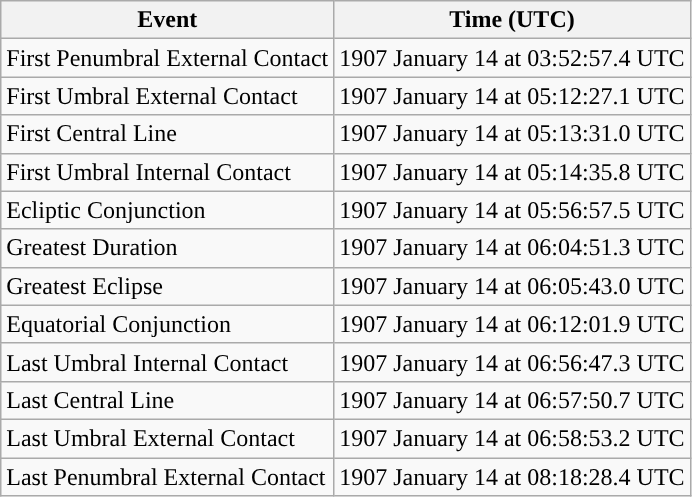<table class="wikitable">
<tr>
<th>Event</th>
<th>Time (UTC)</th>
</tr>
<tr>
<td>First Penumbral External Contact</td>
<td>1907 January 14 at 03:52:57.4 UTC</td>
</tr>
<tr>
<td>First Umbral External Contact</td>
<td>1907 January 14 at 05:12:27.1 UTC</td>
</tr>
<tr>
<td>First Central Line</td>
<td>1907 January 14 at 05:13:31.0 UTC</td>
</tr>
<tr>
<td>First Umbral Internal Contact</td>
<td>1907 January 14 at 05:14:35.8 UTC</td>
</tr>
<tr>
<td>Ecliptic Conjunction</td>
<td>1907 January 14 at 05:56:57.5 UTC</td>
</tr>
<tr>
<td>Greatest Duration</td>
<td>1907 January 14 at 06:04:51.3 UTC</td>
</tr>
<tr>
<td>Greatest Eclipse</td>
<td>1907 January 14 at 06:05:43.0 UTC</td>
</tr>
<tr>
<td>Equatorial Conjunction</td>
<td>1907 January 14 at 06:12:01.9 UTC</td>
</tr>
<tr>
<td>Last Umbral Internal Contact</td>
<td>1907 January 14 at 06:56:47.3 UTC</td>
</tr>
<tr>
<td>Last Central Line</td>
<td>1907 January 14 at 06:57:50.7 UTC</td>
</tr>
<tr>
<td>Last Umbral External Contact</td>
<td>1907 January 14 at 06:58:53.2 UTC</td>
</tr>
<tr>
<td>Last Penumbral External Contact</td>
<td>1907 January 14 at 08:18:28.4 UTC</td>
</tr>
</table>
